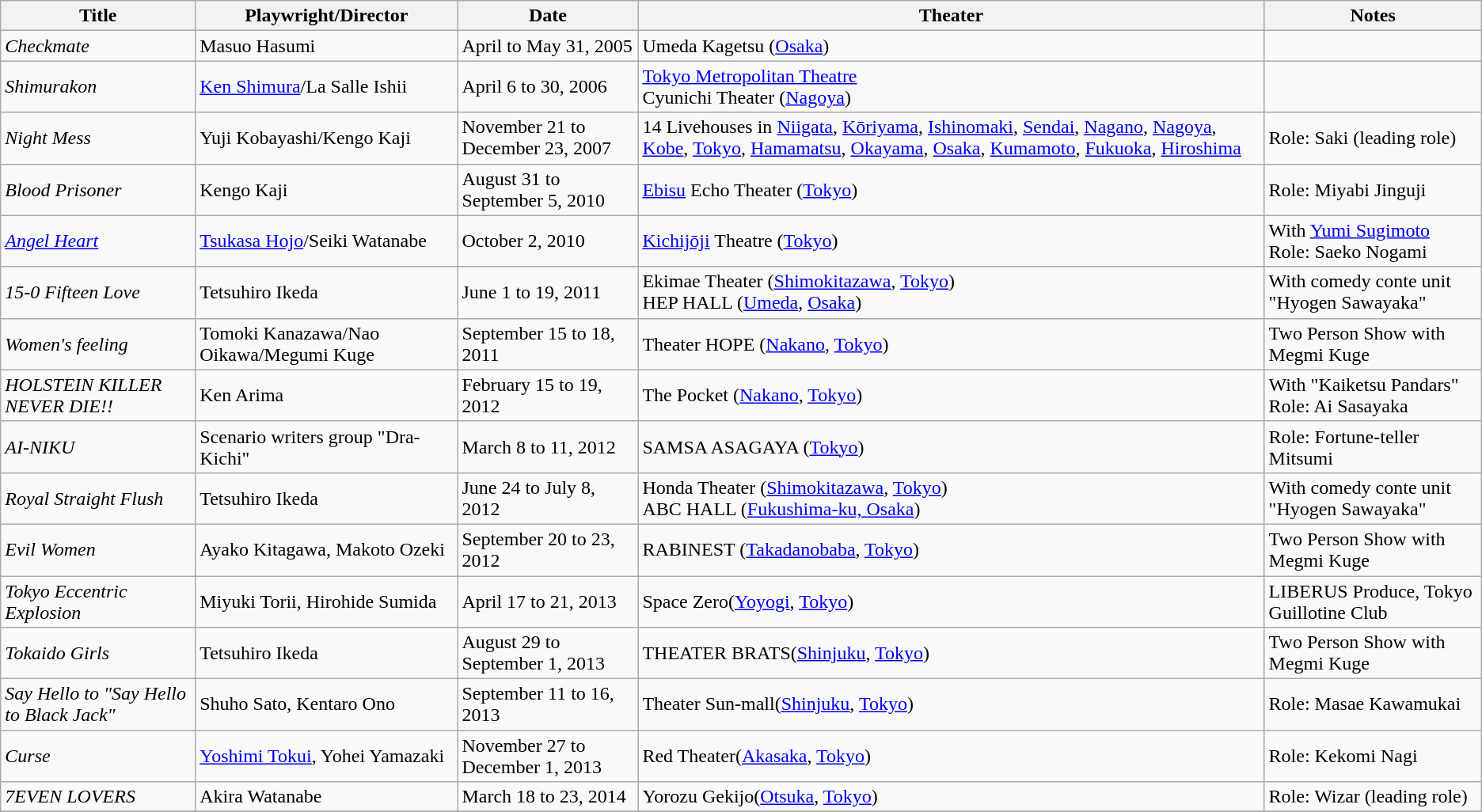<table class="wikitable">
<tr>
<th>Title</th>
<th>Playwright/Director</th>
<th>Date</th>
<th>Theater</th>
<th>Notes</th>
</tr>
<tr>
<td><em>Checkmate</em></td>
<td>Masuo Hasumi</td>
<td>April to May 31, 2005</td>
<td>Umeda Kagetsu (<a href='#'>Osaka</a>)</td>
<td></td>
</tr>
<tr>
<td><em>Shimurakon</em></td>
<td><a href='#'>Ken Shimura</a>/La Salle Ishii</td>
<td>April 6 to 30, 2006</td>
<td><a href='#'>Tokyo Metropolitan Theatre</a><br>Cyunichi Theater (<a href='#'>Nagoya</a>)</td>
<td></td>
</tr>
<tr>
<td><em>Night Mess</em></td>
<td>Yuji Kobayashi/Kengo Kaji</td>
<td>November 21 to December 23, 2007</td>
<td>14 Livehouses in <a href='#'>Niigata</a>, <a href='#'>Kōriyama</a>, <a href='#'>Ishinomaki</a>, <a href='#'>Sendai</a>, <a href='#'>Nagano</a>, <a href='#'>Nagoya</a>, <a href='#'>Kobe</a>, <a href='#'>Tokyo</a>, <a href='#'>Hamamatsu</a>, <a href='#'>Okayama</a>, <a href='#'>Osaka</a>, <a href='#'>Kumamoto</a>, <a href='#'>Fukuoka</a>, <a href='#'>Hiroshima</a></td>
<td>Role: Saki (leading role)</td>
</tr>
<tr>
<td><em>Blood Prisoner</em></td>
<td>Kengo Kaji</td>
<td>August 31 to September 5, 2010</td>
<td><a href='#'>Ebisu</a> Echo Theater (<a href='#'>Tokyo</a>)</td>
<td>Role: Miyabi Jinguji</td>
</tr>
<tr>
<td><em><a href='#'>Angel Heart</a></em></td>
<td><a href='#'>Tsukasa Hojo</a>/Seiki Watanabe</td>
<td>October 2, 2010</td>
<td><a href='#'>Kichijōji</a> Theatre (<a href='#'>Tokyo</a>)</td>
<td>With <a href='#'>Yumi Sugimoto</a><br>Role: Saeko Nogami</td>
</tr>
<tr>
<td><em>15-0 Fifteen Love</em></td>
<td>Tetsuhiro Ikeda</td>
<td>June 1 to 19, 2011</td>
<td>Ekimae Theater (<a href='#'>Shimokitazawa</a>, <a href='#'>Tokyo</a>)<br>HEP HALL (<a href='#'>Umeda</a>, <a href='#'>Osaka</a>)</td>
<td>With comedy conte unit "Hyogen Sawayaka"</td>
</tr>
<tr>
<td><em>Women's feeling</em></td>
<td>Tomoki Kanazawa/Nao Oikawa/Megumi Kuge</td>
<td>September 15 to 18, 2011</td>
<td>Theater HOPE (<a href='#'>Nakano</a>, <a href='#'>Tokyo</a>)</td>
<td>Two Person Show with Megmi Kuge</td>
</tr>
<tr>
<td><em>HOLSTEIN KILLER NEVER DIE!!</em></td>
<td>Ken Arima</td>
<td>February 15 to 19, 2012</td>
<td>The Pocket (<a href='#'>Nakano</a>, <a href='#'>Tokyo</a>)</td>
<td>With "Kaiketsu Pandars"<br>Role: Ai Sasayaka</td>
</tr>
<tr>
<td><em>AI-NIKU</em></td>
<td>Scenario writers group "Dra-Kichi"</td>
<td>March 8 to 11, 2012</td>
<td>SAMSA ASAGAYA (<a href='#'>Tokyo</a>)</td>
<td>Role: Fortune-teller Mitsumi</td>
</tr>
<tr>
<td><em>Royal Straight Flush</em></td>
<td>Tetsuhiro Ikeda</td>
<td>June 24 to July 8, 2012</td>
<td>Honda Theater (<a href='#'>Shimokitazawa</a>, <a href='#'>Tokyo</a>)<br>ABC HALL (<a href='#'>Fukushima-ku, Osaka</a>)</td>
<td>With comedy conte unit "Hyogen Sawayaka"</td>
</tr>
<tr>
<td><em>Evil Women</em></td>
<td>Ayako Kitagawa, Makoto Ozeki</td>
<td>September 20 to 23, 2012</td>
<td>RABINEST (<a href='#'>Takadanobaba</a>, <a href='#'>Tokyo</a>)</td>
<td>Two Person Show with Megmi Kuge</td>
</tr>
<tr>
<td><em>Tokyo Eccentric Explosion</em></td>
<td>Miyuki Torii, Hirohide Sumida</td>
<td>April 17 to 21, 2013</td>
<td>Space Zero(<a href='#'>Yoyogi</a>, <a href='#'>Tokyo</a>)</td>
<td>LIBERUS Produce, Tokyo Guillotine Club</td>
</tr>
<tr>
<td><em>Tokaido Girls</em></td>
<td>Tetsuhiro Ikeda</td>
<td>August 29 to September 1, 2013</td>
<td>THEATER BRATS(<a href='#'>Shinjuku</a>, <a href='#'>Tokyo</a>)</td>
<td>Two Person Show with Megmi Kuge</td>
</tr>
<tr>
<td><em>Say Hello to "Say Hello to Black Jack"</em></td>
<td>Shuho Sato, Kentaro Ono</td>
<td>September 11 to 16, 2013</td>
<td>Theater Sun-mall(<a href='#'>Shinjuku</a>, <a href='#'>Tokyo</a>)</td>
<td>Role: Masae Kawamukai</td>
</tr>
<tr>
<td><em>Curse</em></td>
<td><a href='#'>Yoshimi Tokui</a>, Yohei Yamazaki</td>
<td>November 27 to December 1, 2013</td>
<td>Red Theater(<a href='#'>Akasaka</a>, <a href='#'>Tokyo</a>)</td>
<td>Role: Kekomi Nagi</td>
</tr>
<tr>
<td><em>7EVEN LOVERS</em></td>
<td>Akira Watanabe</td>
<td>March 18 to 23, 2014</td>
<td>Yorozu Gekijo(<a href='#'>Otsuka</a>, <a href='#'>Tokyo</a>)</td>
<td>Role: Wizar (leading role)</td>
</tr>
<tr>
</tr>
</table>
